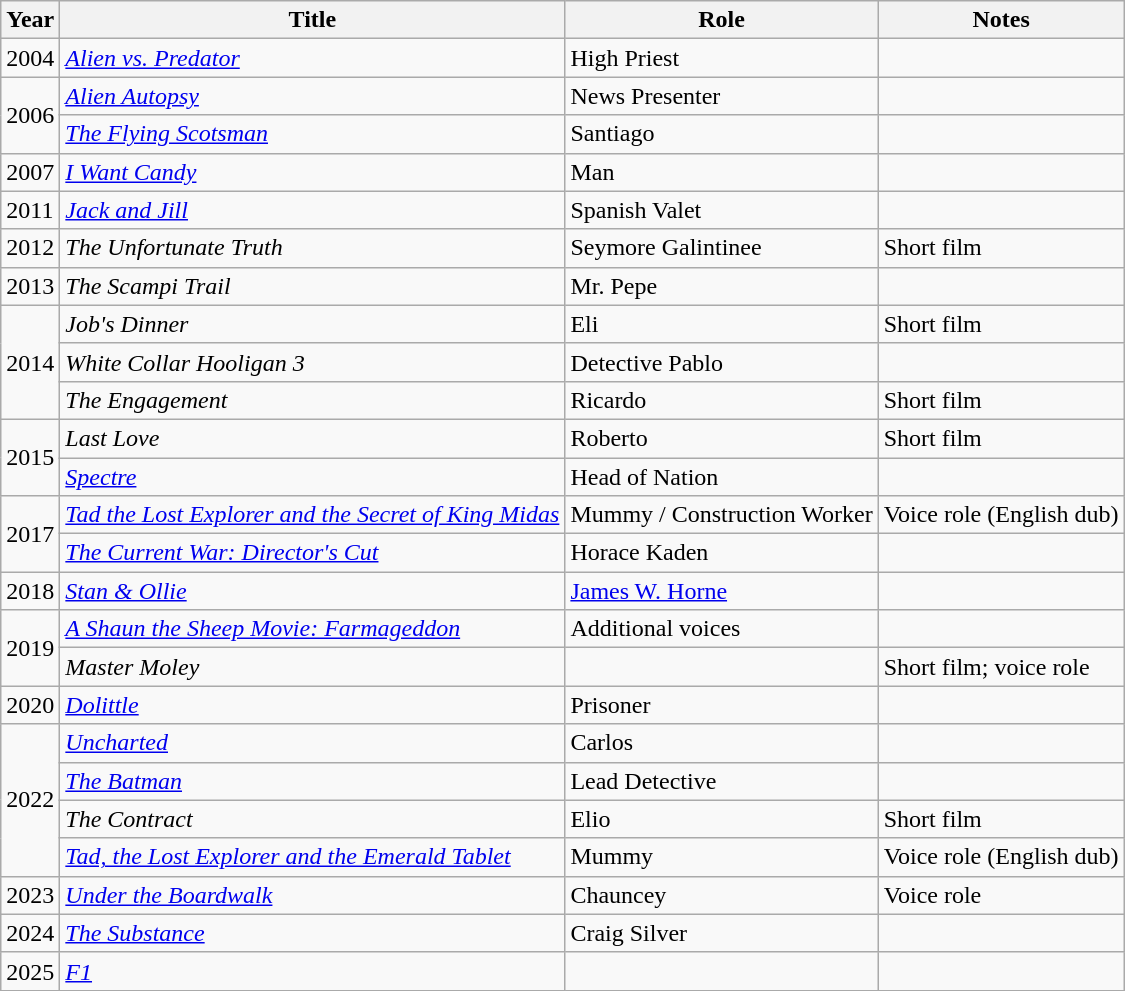<table class="wikitable sortable">
<tr>
<th>Year</th>
<th>Title</th>
<th>Role</th>
<th class="unsortable">Notes</th>
</tr>
<tr>
<td>2004</td>
<td><em><a href='#'>Alien vs. Predator</a></em></td>
<td>High Priest</td>
<td></td>
</tr>
<tr>
<td rowspan="2">2006</td>
<td><em><a href='#'>Alien Autopsy</a></em></td>
<td>News Presenter</td>
<td></td>
</tr>
<tr>
<td><em><a href='#'>The Flying Scotsman</a></em></td>
<td>Santiago</td>
<td></td>
</tr>
<tr>
<td>2007</td>
<td><em><a href='#'>I Want Candy</a></em></td>
<td>Man</td>
<td></td>
</tr>
<tr>
<td>2011</td>
<td><em><a href='#'>Jack and Jill</a></em></td>
<td>Spanish Valet</td>
<td></td>
</tr>
<tr>
<td>2012</td>
<td><em>The Unfortunate Truth</em></td>
<td>Seymore Galintinee</td>
<td>Short film</td>
</tr>
<tr>
<td>2013</td>
<td><em>The Scampi Trail</em></td>
<td>Mr. Pepe</td>
<td></td>
</tr>
<tr>
<td rowspan="3">2014</td>
<td><em>Job's Dinner</em></td>
<td>Eli</td>
<td>Short film</td>
</tr>
<tr>
<td><em>White Collar Hooligan 3</em></td>
<td>Detective Pablo</td>
<td></td>
</tr>
<tr>
<td><em>The Engagement</em></td>
<td>Ricardo</td>
<td>Short film</td>
</tr>
<tr>
<td rowspan="2">2015</td>
<td><em>Last Love</em></td>
<td>Roberto</td>
<td>Short film</td>
</tr>
<tr>
<td><em><a href='#'>Spectre</a></em></td>
<td>Head of Nation</td>
<td></td>
</tr>
<tr>
<td rowspan="2">2017</td>
<td><em><a href='#'>Tad the Lost Explorer and the Secret of King Midas</a></em></td>
<td>Mummy / Construction Worker</td>
<td>Voice role (English dub)</td>
</tr>
<tr>
<td><em><a href='#'>The Current War: Director's Cut</a></em></td>
<td>Horace Kaden</td>
<td></td>
</tr>
<tr>
<td>2018</td>
<td><em><a href='#'>Stan & Ollie</a></em></td>
<td><a href='#'>James W. Horne</a></td>
<td></td>
</tr>
<tr>
<td rowspan="2">2019</td>
<td><em><a href='#'>A Shaun the Sheep Movie: Farmageddon</a></em></td>
<td>Additional voices</td>
<td></td>
</tr>
<tr>
<td><em>Master Moley</em></td>
<td></td>
<td>Short film; voice role</td>
</tr>
<tr>
<td>2020</td>
<td><em><a href='#'>Dolittle</a></em></td>
<td>Prisoner</td>
<td></td>
</tr>
<tr>
<td rowspan="4">2022</td>
<td><em><a href='#'>Uncharted</a></em></td>
<td>Carlos</td>
<td></td>
</tr>
<tr>
<td><em><a href='#'>The Batman</a></em></td>
<td>Lead Detective</td>
<td></td>
</tr>
<tr>
<td><em>The Contract</em></td>
<td>Elio</td>
<td>Short film</td>
</tr>
<tr>
<td><em><a href='#'>Tad, the Lost Explorer and the Emerald Tablet</a></em></td>
<td>Mummy</td>
<td>Voice role (English dub)</td>
</tr>
<tr>
<td>2023</td>
<td><em><a href='#'>Under the Boardwalk</a></em></td>
<td>Chauncey</td>
<td>Voice role</td>
</tr>
<tr>
<td>2024</td>
<td><em><a href='#'>The Substance</a></em></td>
<td>Craig Silver</td>
<td></td>
</tr>
<tr>
<td>2025</td>
<td><em><a href='#'>F1</a></em></td>
<td></td>
<td></td>
</tr>
<tr>
</tr>
</table>
